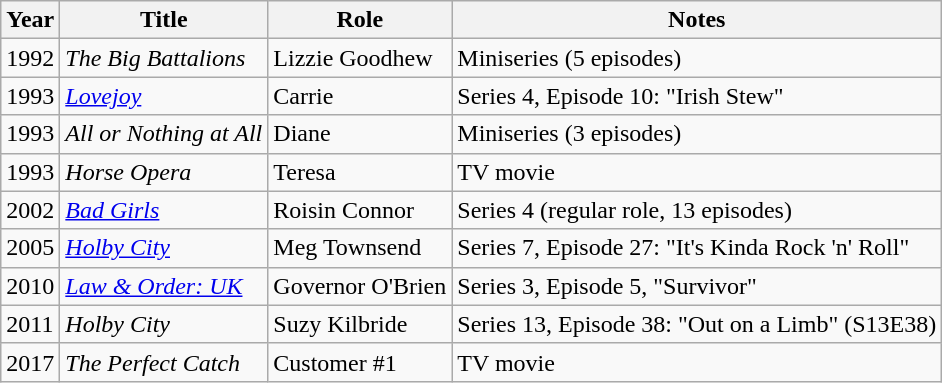<table class="wikitable">
<tr>
<th>Year</th>
<th>Title</th>
<th>Role</th>
<th>Notes</th>
</tr>
<tr>
<td>1992</td>
<td><em>The Big Battalions</em></td>
<td>Lizzie Goodhew</td>
<td>Miniseries (5 episodes)</td>
</tr>
<tr>
<td>1993</td>
<td><em><a href='#'>Lovejoy</a></em></td>
<td>Carrie</td>
<td>Series 4, Episode 10: "Irish Stew"</td>
</tr>
<tr>
<td>1993</td>
<td><em>All or Nothing at All</em></td>
<td>Diane</td>
<td>Miniseries (3 episodes)</td>
</tr>
<tr>
<td>1993</td>
<td><em>Horse Opera</em></td>
<td>Teresa</td>
<td>TV movie</td>
</tr>
<tr>
<td>2002</td>
<td><em><a href='#'>Bad Girls</a></em></td>
<td>Roisin Connor</td>
<td>Series 4 (regular role, 13 episodes)</td>
</tr>
<tr>
<td>2005</td>
<td><em><a href='#'>Holby City</a></em></td>
<td>Meg Townsend</td>
<td>Series 7, Episode 27: "It's Kinda Rock 'n' Roll"</td>
</tr>
<tr>
<td>2010</td>
<td><em><a href='#'>Law & Order: UK</a></em></td>
<td>Governor O'Brien</td>
<td>Series 3, Episode 5, "Survivor"</td>
</tr>
<tr>
<td>2011</td>
<td><em>Holby City</em></td>
<td>Suzy Kilbride</td>
<td>Series 13, Episode 38: "Out on a Limb" (S13E38)</td>
</tr>
<tr>
<td>2017</td>
<td><em>The Perfect Catch</em></td>
<td>Customer #1</td>
<td>TV movie</td>
</tr>
</table>
